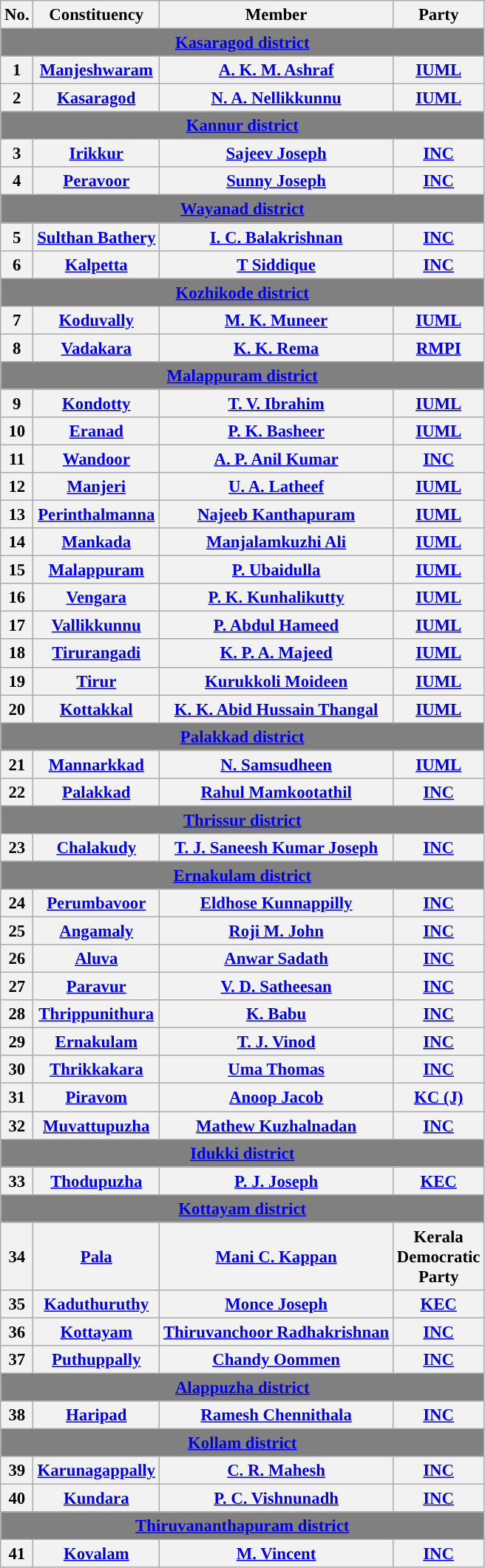<table class="wikitable sortable" style="font-size: 95%;">
<tr>
<th scope="col">No.</th>
<th scope="col">Constituency</th>
<th scope="col">Member</th>
<th>Party</th>
</tr>
<tr>
<td colspan="4" align="center" style="background-color: grey;"><a href='#'><span><strong>Kasaragod district</strong></span></a></td>
</tr>
<tr>
<th>1</th>
<th><a href='#'>Manjeshwaram</a></th>
<th><a href='#'>A. K. M. Ashraf</a></th>
<th width="4px" style="background-color: "><a href='#'><span>IUML</span></a></th>
</tr>
<tr>
<th>2</th>
<th><a href='#'>Kasaragod</a></th>
<th><a href='#'>N. A. Nellikkunnu</a></th>
<th width="4px" style="background-color: "><a href='#'><span>IUML</span></a></th>
</tr>
<tr>
<td colspan="4" align="center" style="background-color: grey;"><a href='#'><span><strong>Kannur district</strong></span></a></td>
</tr>
<tr>
<th>3</th>
<th><a href='#'>Irikkur</a></th>
<th><a href='#'>Sajeev Joseph</a></th>
<th width="4px" style="background-color: "><a href='#'><span>INC</span></a></th>
</tr>
<tr>
<th>4</th>
<th><a href='#'>Peravoor</a></th>
<th><a href='#'>Sunny Joseph</a></th>
<th width="4px" style="background-color: "><a href='#'><span>INC</span></a></th>
</tr>
<tr>
<td colspan="4" align="center" style="background-color: grey;"><a href='#'><span><strong>Wayanad district</strong></span></a></td>
</tr>
<tr>
<th>5</th>
<th><a href='#'>Sulthan Bathery</a></th>
<th><a href='#'>I. C. Balakrishnan</a></th>
<th width="4px" style="background-color: "><a href='#'><span>INC</span></a></th>
</tr>
<tr>
<th>6</th>
<th><a href='#'>Kalpetta</a></th>
<th><a href='#'>T Siddique</a></th>
<th width="4px" style="background-color: "><a href='#'><span>INC</span></a></th>
</tr>
<tr>
<td colspan="4" align="center" style="background-color: grey;"><a href='#'><span><strong>Kozhikode district</strong></span></a></td>
</tr>
<tr>
<th>7</th>
<th><a href='#'>Koduvally</a></th>
<th><a href='#'>M. K. Muneer</a></th>
<th width="4px" style="background-color: "><a href='#'><span>IUML</span></a></th>
</tr>
<tr>
<th>8</th>
<th><a href='#'>Vadakara</a></th>
<th><a href='#'>K. K. Rema</a></th>
<th width="4px" style="background-color: "><a href='#'><span>RMPI</span></a></th>
</tr>
<tr>
<td colspan="4" align="center" style="background-color: grey;"><a href='#'><span><strong>Malappuram district</strong></span></a></td>
</tr>
<tr>
<th>9</th>
<th><a href='#'>Kondotty</a></th>
<th><a href='#'>T. V. Ibrahim</a></th>
<th width="4px" style="background-color: "><a href='#'><span>IUML</span></a></th>
</tr>
<tr>
<th>10</th>
<th><a href='#'>Eranad</a></th>
<th><a href='#'>P. K. Basheer</a></th>
<th width="4px" style="background-color: "><a href='#'><span>IUML</span></a></th>
</tr>
<tr>
<th>11</th>
<th><a href='#'>Wandoor</a></th>
<th><a href='#'>A. P. Anil Kumar</a></th>
<th width="4px" style="background-color: "><a href='#'><span>INC</span></a></th>
</tr>
<tr>
<th>12</th>
<th><a href='#'>Manjeri</a></th>
<th><a href='#'>U. A. Latheef</a></th>
<th width="4px" style="background-color: "><a href='#'><span>IUML</span></a></th>
</tr>
<tr>
<th>13</th>
<th><a href='#'>Perinthalmanna</a></th>
<th><a href='#'>Najeeb Kanthapuram</a></th>
<th width="4px" style="background-color: "><a href='#'><span>IUML</span></a></th>
</tr>
<tr>
<th>14</th>
<th><a href='#'>Mankada</a></th>
<th><a href='#'>Manjalamkuzhi Ali</a></th>
<th width="4px" style="background-color: "><a href='#'><span>IUML</span></a></th>
</tr>
<tr>
<th>15</th>
<th><a href='#'>Malappuram</a></th>
<th><a href='#'>P. Ubaidulla</a></th>
<th width="4px" style="background-color: "><a href='#'><span>IUML</span></a></th>
</tr>
<tr>
<th>16</th>
<th><a href='#'>Vengara</a></th>
<th><a href='#'>P. K. Kunhalikutty</a></th>
<th width="4px" style="background-color: "><a href='#'><span>IUML</span></a></th>
</tr>
<tr>
<th>17</th>
<th><a href='#'>Vallikkunnu</a></th>
<th><a href='#'>P. Abdul Hameed</a></th>
<th width="4px" style="background-color: "><a href='#'><span>IUML</span></a></th>
</tr>
<tr>
<th>18</th>
<th><a href='#'>Tirurangadi</a></th>
<th><a href='#'>K. P. A. Majeed</a></th>
<th width="4px" style="background-color: "><a href='#'><span>IUML</span></a></th>
</tr>
<tr>
<th>19</th>
<th><a href='#'>Tirur</a></th>
<th><a href='#'>Kurukkoli Moideen</a></th>
<th width="4px" style="background-color: "><a href='#'><span>IUML</span></a></th>
</tr>
<tr>
<th>20</th>
<th><a href='#'>Kottakkal</a></th>
<th><a href='#'>K. K. Abid Hussain Thangal</a></th>
<th width="4px" style="background-color: "><a href='#'><span>IUML</span></a></th>
</tr>
<tr>
<td colspan="4" align="center" style="background-color: grey;"><a href='#'><span><strong>Palakkad district</strong></span></a></td>
</tr>
<tr>
<th>21</th>
<th><a href='#'>Mannarkkad</a></th>
<th><a href='#'>N. Samsudheen</a></th>
<th width="4px" style="background-color: "><a href='#'><span>IUML</span></a></th>
</tr>
<tr>
<th>22</th>
<th><a href='#'>Palakkad</a></th>
<th><a href='#'>Rahul Mamkootathil</a></th>
<th width="4px" style="background-color: "><a href='#'><span>INC</span></a></th>
</tr>
<tr>
<td colspan="4" align="center" style="background-color: grey;"><a href='#'><span><strong>Thrissur district</strong></span></a></td>
</tr>
<tr>
<th>23</th>
<th><a href='#'>Chalakudy</a></th>
<th><a href='#'>T. J. Saneesh Kumar Joseph</a></th>
<th width="4px" style="background-color: "><a href='#'><span>INC</span></a></th>
</tr>
<tr>
<td colspan="4" align="center" style="background-color: grey;"><a href='#'><span><strong>Ernakulam district</strong></span></a></td>
</tr>
<tr>
<th>24</th>
<th><a href='#'>Perumbavoor</a></th>
<th><a href='#'>Eldhose Kunnappilly</a></th>
<th width="4px" style="background-color: "><a href='#'><span>INC</span></a></th>
</tr>
<tr>
<th>25</th>
<th><a href='#'>Angamaly</a></th>
<th><a href='#'>Roji M. John</a></th>
<th width="4px" style="background-color: "><a href='#'><span>INC</span></a></th>
</tr>
<tr>
<th>26</th>
<th><a href='#'>Aluva</a></th>
<th><a href='#'>Anwar Sadath</a></th>
<th width="4px" style="background-color: "><a href='#'><span>INC</span></a></th>
</tr>
<tr>
<th>27</th>
<th><a href='#'>Paravur</a></th>
<th><a href='#'>V. D. Satheesan</a></th>
<th width="4px" style="background-color: "><a href='#'><span>INC</span></a></th>
</tr>
<tr>
<th>28</th>
<th><a href='#'>Thrippunithura</a></th>
<th><a href='#'>K. Babu</a></th>
<th width="4px" style="background-color: "><a href='#'><span>INC</span></a></th>
</tr>
<tr>
<th>29</th>
<th><a href='#'>Ernakulam</a></th>
<th><a href='#'>T. J. Vinod</a></th>
<th width="4px" style="background-color: "><a href='#'><span>INC</span></a></th>
</tr>
<tr>
<th>30</th>
<th><a href='#'>Thrikkakara</a></th>
<th><a href='#'>Uma Thomas</a></th>
<th width="4px" style="background-color: "><a href='#'><span>INC</span></a></th>
</tr>
<tr>
<th>31</th>
<th><a href='#'>Piravom</a></th>
<th><a href='#'>Anoop Jacob</a></th>
<th width="4px" style="background-color: "><a href='#'><span>KC (J)</span></a></th>
</tr>
<tr>
<th>32</th>
<th><a href='#'>Muvattupuzha</a></th>
<th><a href='#'>Mathew Kuzhalnadan</a></th>
<th width="4px" style="background-color: "><a href='#'><span>INC</span></a></th>
</tr>
<tr>
<td colspan="4" align="center" style="background-color: grey;"><a href='#'><span><strong>Idukki district</strong></span></a></td>
</tr>
<tr>
<th>33</th>
<th><a href='#'>Thodupuzha</a></th>
<th><a href='#'>P. J. Joseph</a></th>
<th width="4px" style="background-color: "><a href='#'><span>KEC</span></a></th>
</tr>
<tr>
<td colspan="4" align="center" style="background-color: grey;"><a href='#'><span><strong>Kottayam district</strong></span></a></td>
</tr>
<tr>
<th>34</th>
<th><a href='#'>Pala</a></th>
<th><a href='#'>Mani C. Kappan</a></th>
<th width="4px" style="background-color: "><span>Kerala Democratic Party</span></th>
</tr>
<tr>
<th>35</th>
<th><a href='#'>Kaduthuruthy</a></th>
<th><a href='#'>Monce Joseph</a></th>
<th width="4px" style="background-color: "><a href='#'><span>KEC</span></a></th>
</tr>
<tr>
<th>36</th>
<th><a href='#'>Kottayam</a></th>
<th><a href='#'>Thiruvanchoor Radhakrishnan</a></th>
<th width="4px" style="background-color: "><a href='#'><span>INC</span></a></th>
</tr>
<tr>
<th>37</th>
<th><a href='#'>Puthuppally</a></th>
<th><a href='#'>Chandy Oommen</a></th>
<th width="4px" style="background-color: "><a href='#'><span>INC</span></a></th>
</tr>
<tr>
<td colspan="4" align="center" style="background-color: grey;"><a href='#'><span><strong>Alappuzha district</strong></span></a></td>
</tr>
<tr>
<th>38</th>
<th><a href='#'>Haripad</a></th>
<th><a href='#'>Ramesh Chennithala</a></th>
<th width="4px" style="background-color: "><a href='#'><span>INC</span></a></th>
</tr>
<tr>
<td colspan="4" align="center" style="background-color: grey;"><a href='#'><span><strong>Kollam district</strong></span></a></td>
</tr>
<tr>
<th>39</th>
<th><a href='#'>Karunagappally</a></th>
<th><a href='#'>C. R. Mahesh</a></th>
<th width="4px" style="background-color: "><a href='#'><span>INC</span></a></th>
</tr>
<tr>
<th>40</th>
<th><a href='#'>Kundara</a></th>
<th><a href='#'>P. C. Vishnunadh</a></th>
<th width="4px" style="background-color: "><a href='#'><span>INC</span></a></th>
</tr>
<tr>
<td colspan="4" align="center" style="background-color: grey;"><a href='#'><span><strong>Thiruvananthapuram district</strong></span></a></td>
</tr>
<tr>
<th>41</th>
<th><a href='#'>Kovalam</a></th>
<th><a href='#'>M. Vincent</a></th>
<th width="4px" style="background-color: "><a href='#'><span>INC</span></a></th>
</tr>
</table>
